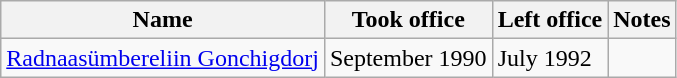<table class="wikitable">
<tr>
<th>Name</th>
<th>Took office</th>
<th>Left office</th>
<th>Notes</th>
</tr>
<tr>
<td><a href='#'>Radnaasümbereliin Gonchigdorj</a></td>
<td>September 1990</td>
<td>July 1992</td>
<td></td>
</tr>
</table>
